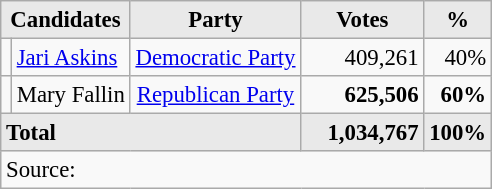<table class=wikitable style="font-size:95%; text-align:right;">
<tr>
<th style="background:#e9e9e9; text-align:center;" colspan="2">Candidates</th>
<th style="background:#e9e9e9; text-align:center;">Party</th>
<th style="background:#e9e9e9; text-align:center;">Votes</th>
<th style="background:#e9e9e9; text-align:center;">%</th>
</tr>
<tr>
<td></td>
<td align=left><a href='#'>Jari Askins</a></td>
<td align=center><a href='#'>Democratic Party</a></td>
<td>409,261</td>
<td>40%</td>
</tr>
<tr>
<td></td>
<td align=left>Mary Fallin</td>
<td align=center><a href='#'>Republican Party</a></td>
<td><strong>625,506</strong></td>
<td><strong>60%</strong></td>
</tr>
<tr style="background:#e9e9e9;">
<td colspan="3" style="text-align:left; "><strong>Total</strong></td>
<td style="text-align:right; width:75px; "><strong>1,034,767</strong></td>
<td style="text-align:right; width:30px; "><strong>100%</strong></td>
</tr>
<tr>
<td style="text-align:left;" colspan="6">Source:  </td>
</tr>
</table>
